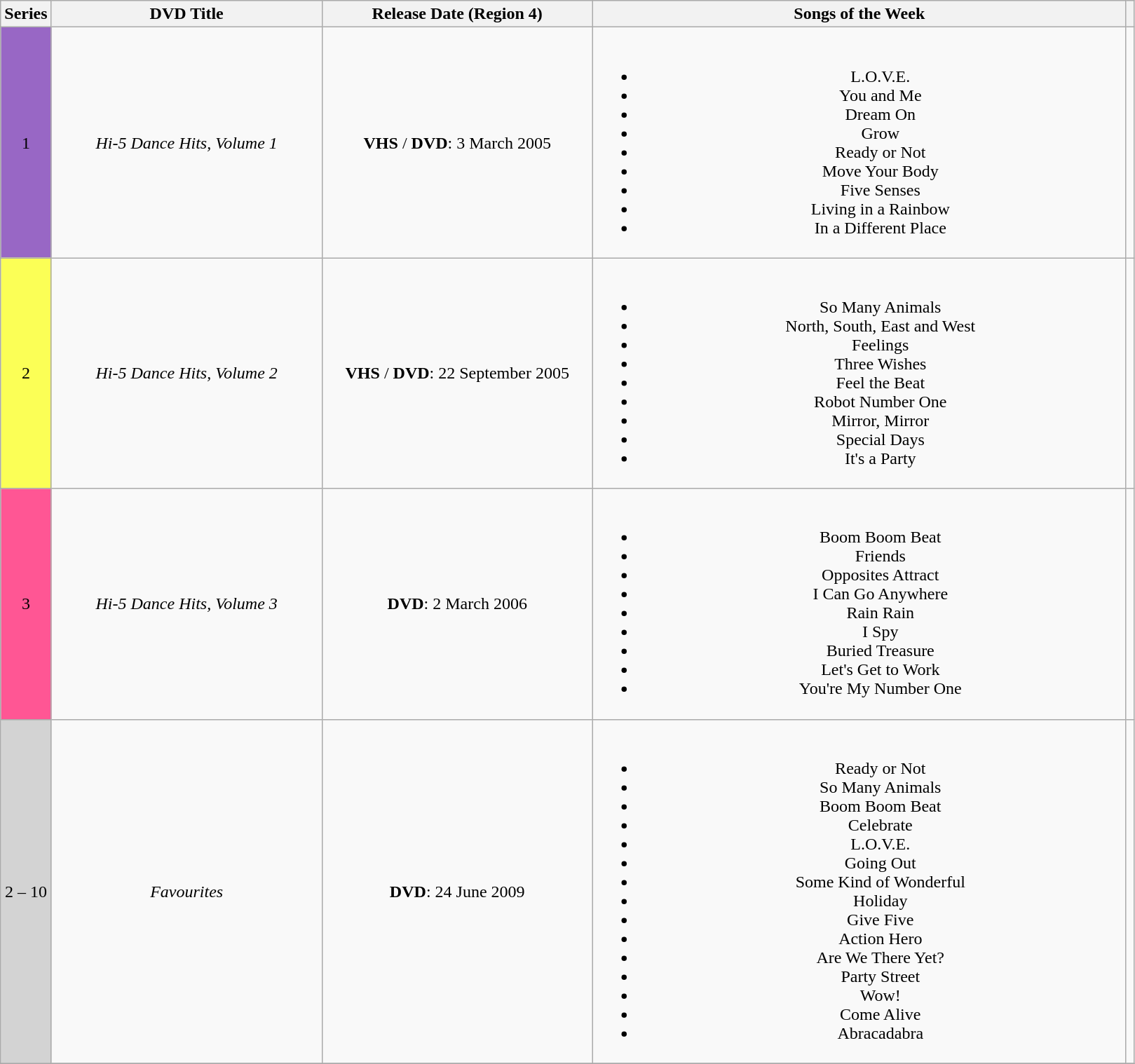<table class="wikitable">
<tr>
<th>Series</th>
<th style="width: 250px;">DVD Title</th>
<th style="width: 250px;">Release Date (Region 4)</th>
<th style="width: 500px;">Songs of the Week</th>
<th scope="col" class="unsortable"></th>
</tr>
<tr>
<td style="background:#9867C5; height:10px; text-align:center">1</td>
<td style="text-align:center"><em>Hi-5 Dance Hits, Volume 1</em></td>
<td style="text-align:center"><strong>VHS</strong> / <strong>DVD</strong>: 3 March 2005</td>
<td style="text-align:center"><br><ul><li>L.O.V.E.</li><li>You and Me</li><li>Dream On</li><li>Grow</li><li>Ready or Not</li><li>Move Your Body</li><li>Five Senses</li><li>Living in a Rainbow</li><li>In a Different Place</li></ul></td>
<td style="text-align:center;"></td>
</tr>
<tr>
<td style="background:#FBFF56; height:10px; text-align:center">2</td>
<td style="text-align:center"><em>Hi-5 Dance Hits, Volume 2</em></td>
<td style="text-align:center"><strong>VHS</strong> / <strong>DVD</strong>: 22 September 2005</td>
<td style="text-align:center"><br><ul><li>So Many Animals</li><li>North, South, East and West</li><li>Feelings</li><li>Three Wishes</li><li>Feel the Beat</li><li>Robot Number One</li><li>Mirror, Mirror</li><li>Special Days</li><li>It's a Party</li></ul></td>
<td style="text-align:center;"></td>
</tr>
<tr>
<td style="background:#FF5694; height:10px; text-align:center">3</td>
<td style="text-align:center"><em>Hi-5 Dance Hits, Volume 3</em></td>
<td style="text-align:center"><strong>DVD</strong>: 2 March 2006</td>
<td style="text-align:center"><br><ul><li>Boom Boom Beat</li><li>Friends</li><li>Opposites Attract</li><li>I Can Go Anywhere</li><li>Rain Rain</li><li>I Spy</li><li>Buried Treasure</li><li>Let's Get to Work</li><li>You're My Number One</li></ul></td>
<td style="text-align:center;"></td>
</tr>
<tr>
<td style="background:#d3d3d3; height:10px; text-align:center">2 – 10</td>
<td style="text-align:center"><em>Favourites</em></td>
<td style="text-align:center"><strong>DVD</strong>: 24 June 2009</td>
<td style="text-align:center"><br><ul><li>Ready or Not</li><li>So Many Animals</li><li>Boom Boom Beat</li><li>Celebrate</li><li>L.O.V.E.</li><li>Going Out</li><li>Some Kind of Wonderful</li><li>Holiday</li><li>Give Five</li><li>Action Hero</li><li>Are We There Yet?</li><li>Party Street</li><li>Wow!</li><li>Come Alive</li><li>Abracadabra</li></ul></td>
<td style="text-align:center;"></td>
</tr>
<tr>
</tr>
</table>
